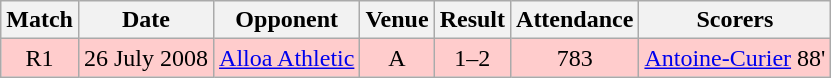<table class="wikitable" style="font-size:100%; text-align:center">
<tr>
<th>Match</th>
<th>Date</th>
<th>Opponent</th>
<th>Venue</th>
<th>Result</th>
<th>Attendance</th>
<th>Scorers</th>
</tr>
<tr style="background: #FFCCCC;">
<td>R1</td>
<td>26 July 2008</td>
<td><a href='#'>Alloa Athletic</a></td>
<td>A</td>
<td>1–2</td>
<td>783</td>
<td><a href='#'>Antoine-Curier</a> 88'</td>
</tr>
</table>
